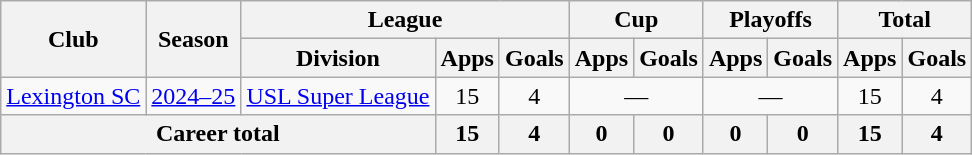<table class="wikitable" style="text-align: center;">
<tr>
<th rowspan="2">Club</th>
<th rowspan="2">Season</th>
<th colspan="3">League</th>
<th colspan="2">Cup</th>
<th colspan="2">Playoffs</th>
<th colspan="2">Total</th>
</tr>
<tr>
<th>Division</th>
<th>Apps</th>
<th>Goals</th>
<th>Apps</th>
<th>Goals</th>
<th>Apps</th>
<th>Goals</th>
<th>Apps</th>
<th>Goals</th>
</tr>
<tr>
<td><a href='#'>Lexington SC</a></td>
<td><a href='#'>2024–25</a></td>
<td><a href='#'>USL Super League</a></td>
<td>15</td>
<td>4</td>
<td colspan="2">—</td>
<td colspan="2">—</td>
<td>15</td>
<td>4</td>
</tr>
<tr>
<th colspan="3">Career total</th>
<th>15</th>
<th>4</th>
<th>0</th>
<th>0</th>
<th>0</th>
<th>0</th>
<th>15</th>
<th>4</th>
</tr>
</table>
